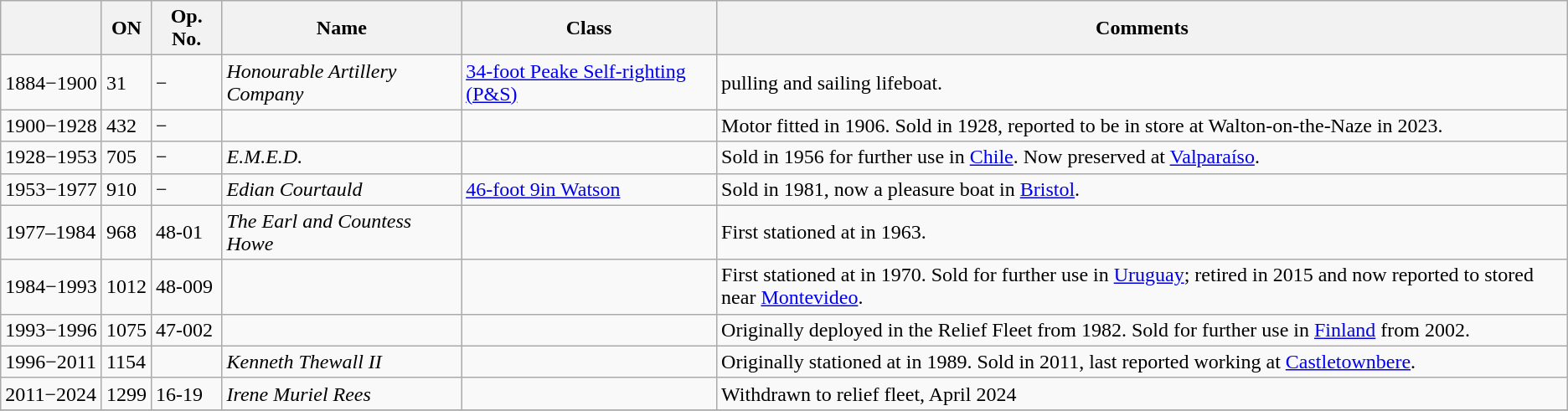<table class="wikitable sortable">
<tr>
<th></th>
<th>ON</th>
<th>Op. No.</th>
<th>Name</th>
<th>Class</th>
<th class=unsortable>Comments</th>
</tr>
<tr>
<td>1884−1900</td>
<td>31</td>
<td>−</td>
<td><em>Honourable Artillery Company</em></td>
<td><a href='#'>34-foot Peake Self-righting (P&S)</a></td>
<td> pulling and sailing lifeboat.</td>
</tr>
<tr>
<td>1900−1928</td>
<td>432</td>
<td>−</td>
<td></td>
<td></td>
<td>Motor fitted in 1906. Sold in 1928, reported to be in store at Walton-on-the-Naze in 2023.</td>
</tr>
<tr>
<td>1928−1953</td>
<td>705</td>
<td>−</td>
<td><em>E.M.E.D.</em></td>
<td></td>
<td>Sold in 1956 for further use in <a href='#'>Chile</a>. Now preserved at <a href='#'>Valparaíso</a>.</td>
</tr>
<tr>
<td>1953−1977</td>
<td>910</td>
<td>−</td>
<td><em>Edian Courtauld</em></td>
<td><a href='#'>46-foot 9in Watson</a></td>
<td>Sold in 1981, now a pleasure boat in <a href='#'>Bristol</a>.</td>
</tr>
<tr>
<td>1977–1984</td>
<td>968</td>
<td>48-01</td>
<td><em>The Earl and Countess Howe</em></td>
<td></td>
<td>First stationed at  in 1963.</td>
</tr>
<tr>
<td>1984−1993</td>
<td>1012</td>
<td>48-009</td>
<td></td>
<td></td>
<td>First stationed at  in 1970. Sold for further use in <a href='#'>Uruguay</a>; retired in 2015 and now reported to stored near <a href='#'>Montevideo</a>.</td>
</tr>
<tr>
<td>1993−1996</td>
<td>1075</td>
<td>47-002</td>
<td></td>
<td></td>
<td>Originally deployed in the Relief Fleet from 1982. Sold for further use in <a href='#'>Finland</a> from 2002.</td>
</tr>
<tr>
<td>1996−2011</td>
<td>1154</td>
<td></td>
<td><em>Kenneth Thewall II</em></td>
<td></td>
<td>Originally stationed at  in 1989. Sold in 2011, last reported working at <a href='#'>Castletownbere</a>.</td>
</tr>
<tr>
<td>2011−2024</td>
<td>1299</td>
<td>16-19</td>
<td><em>Irene Muriel Rees</em></td>
<td></td>
<td>Withdrawn to relief fleet, April 2024</td>
</tr>
<tr>
</tr>
</table>
